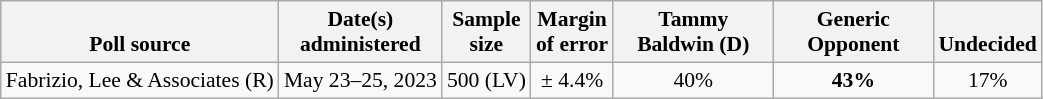<table class="wikitable" style="font-size:90%;text-align:center;">
<tr valign=bottom>
<th>Poll source</th>
<th>Date(s)<br>administered</th>
<th>Sample<br>size</th>
<th>Margin<br>of error</th>
<th style="width:100px;">Tammy<br>Baldwin (D)</th>
<th style="width:100px;">Generic<br>Opponent</th>
<th>Undecided</th>
</tr>
<tr>
<td style="text-align:left;">Fabrizio, Lee & Associates (R)</td>
<td>May 23–25, 2023</td>
<td>500 (LV)</td>
<td>± 4.4%</td>
<td>40%</td>
<td><strong>43%</strong></td>
<td>17%</td>
</tr>
</table>
